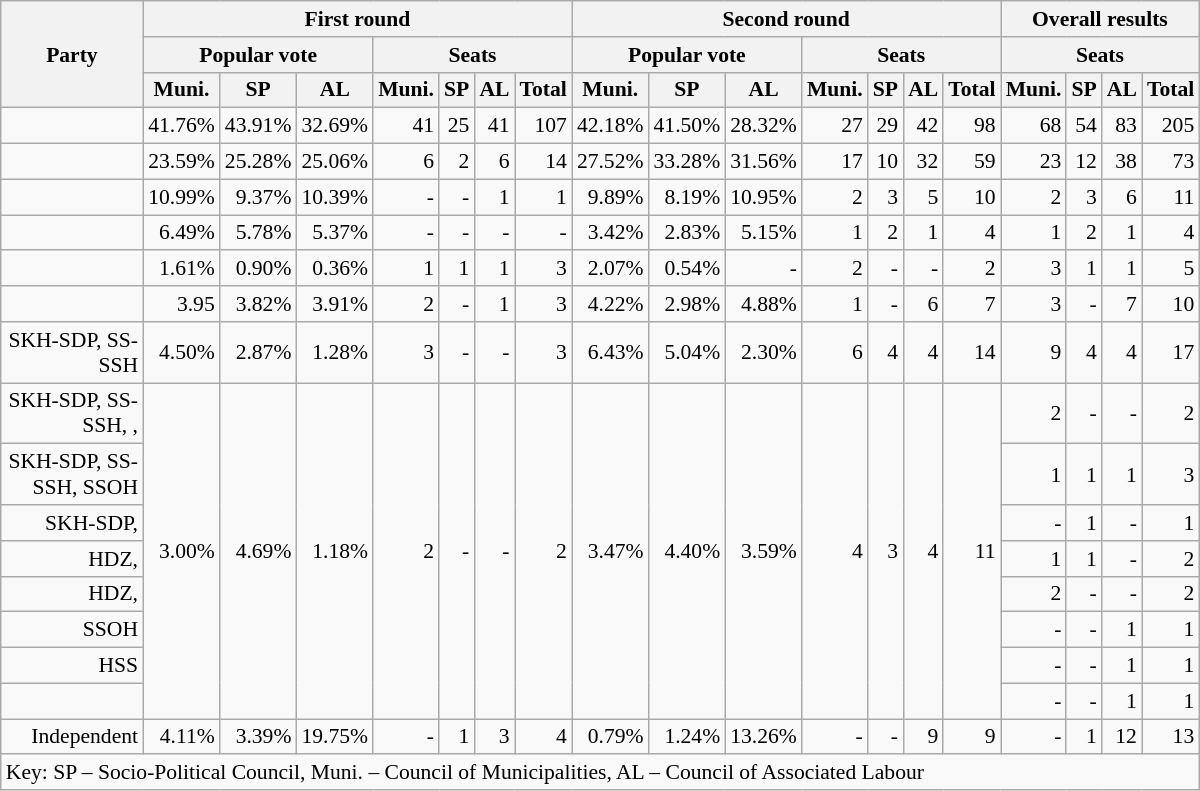<table class="plainrowheaders wikitable" style="cellspacing=2px; text-align:right; font-size:90%;" width=800px>
<tr style="font-size:100%; text-align:right;">
<th scope="col" rowspan=3>Party</th>
<th scope="col" colspan=7>First round</th>
<th scope="col" colspan=7>Second round</th>
<th scope="col" colspan=4>Overall results</th>
</tr>
<tr>
<th scope="col" colspan=3>Popular vote</th>
<th scope="col" colspan=4>Seats</th>
<th scope="col" colspan=3>Popular vote</th>
<th scope="col" colspan=4>Seats</th>
<th scope="col" colspan=4>Seats</th>
</tr>
<tr>
<th scope="col">Muni.</th>
<th scope="col">SP</th>
<th scope="col">AL</th>
<th scope="col">Muni.</th>
<th scope="col">SP</th>
<th scope="col">AL</th>
<th scope="col">Total</th>
<th scope="col">Muni.</th>
<th scope="col">SP</th>
<th scope="col">AL</th>
<th scope="col">Muni.</th>
<th scope="col">SP</th>
<th scope="col">AL</th>
<th scope="col">Total</th>
<th scope="col">Muni.</th>
<th scope="col">SP</th>
<th scope="col">AL</th>
<th scope="col">Total</th>
</tr>
<tr>
<td></td>
<td>41.76%</td>
<td>43.91%</td>
<td>32.69%</td>
<td>41</td>
<td>25</td>
<td>41</td>
<td>107</td>
<td>42.18%</td>
<td>41.50%</td>
<td>28.32%</td>
<td>27</td>
<td>29</td>
<td>42</td>
<td>98</td>
<td>68</td>
<td>54</td>
<td>83</td>
<td>205</td>
</tr>
<tr>
<td></td>
<td>23.59%</td>
<td>25.28%</td>
<td>25.06%</td>
<td>6</td>
<td>2</td>
<td>6</td>
<td>14</td>
<td>27.52%</td>
<td>33.28%</td>
<td>31.56%</td>
<td>17</td>
<td>10</td>
<td>32</td>
<td>59</td>
<td>23</td>
<td>12</td>
<td>38</td>
<td>73</td>
</tr>
<tr>
<td></td>
<td>10.99%</td>
<td>9.37%</td>
<td>10.39%</td>
<td>-</td>
<td>-</td>
<td>1</td>
<td>1</td>
<td>9.89%</td>
<td>8.19%</td>
<td>10.95%</td>
<td>2</td>
<td>3</td>
<td>5</td>
<td>10</td>
<td>2</td>
<td>3</td>
<td>6</td>
<td>11</td>
</tr>
<tr>
<td></td>
<td>6.49%</td>
<td>5.78%</td>
<td>5.37%</td>
<td>-</td>
<td>-</td>
<td>-</td>
<td>-</td>
<td>3.42%</td>
<td>2.83%</td>
<td>5.15%</td>
<td>1</td>
<td>2</td>
<td>1</td>
<td>4</td>
<td>1</td>
<td>2</td>
<td>1</td>
<td>4</td>
</tr>
<tr>
<td></td>
<td>1.61%</td>
<td>0.90%</td>
<td>0.36%</td>
<td>1</td>
<td>1</td>
<td>1</td>
<td>3</td>
<td>2.07%</td>
<td>0.54%</td>
<td>-</td>
<td>2</td>
<td>-</td>
<td>-</td>
<td>2</td>
<td>3</td>
<td>1</td>
<td>1</td>
<td>5</td>
</tr>
<tr>
<td></td>
<td>3.95</td>
<td>3.82%</td>
<td>3.91%</td>
<td>2</td>
<td>-</td>
<td>1</td>
<td>3</td>
<td>4.22%</td>
<td>2.98%</td>
<td>4.88%</td>
<td>1</td>
<td>-</td>
<td>6</td>
<td>7</td>
<td>3</td>
<td>-</td>
<td>7</td>
<td>10</td>
</tr>
<tr>
<td>SKH-SDP, SS-SSH</td>
<td>4.50%</td>
<td>2.87%</td>
<td>1.28%</td>
<td>3</td>
<td>-</td>
<td>-</td>
<td>3</td>
<td>6.43%</td>
<td>5.04%</td>
<td>2.30%</td>
<td>6</td>
<td>4</td>
<td>4</td>
<td>14</td>
<td>9</td>
<td>4</td>
<td>4</td>
<td>17</td>
</tr>
<tr>
<td>SKH-SDP, SS-SSH, , </td>
<td rowspan=8>3.00%</td>
<td rowspan=8>4.69%</td>
<td rowspan=8>1.18%</td>
<td rowspan=8>2</td>
<td rowspan=8>-</td>
<td rowspan=8>-</td>
<td rowspan=8>2</td>
<td rowspan=8>3.47%</td>
<td rowspan=8>4.40%</td>
<td rowspan=8>3.59%</td>
<td rowspan=8>4</td>
<td rowspan=8>3</td>
<td rowspan=8>4</td>
<td rowspan=8>11</td>
<td>2</td>
<td>-</td>
<td>-</td>
<td>2</td>
</tr>
<tr>
<td>SKH-SDP, SS-SSH, SSOH</td>
<td>1</td>
<td>1</td>
<td>1</td>
<td>3</td>
</tr>
<tr>
<td>SKH-SDP, </td>
<td>-</td>
<td>1</td>
<td>-</td>
<td>1</td>
</tr>
<tr>
<td>HDZ, </td>
<td>1</td>
<td>1</td>
<td>-</td>
<td>2</td>
</tr>
<tr>
<td>HDZ, </td>
<td>2</td>
<td>-</td>
<td>-</td>
<td>2</td>
</tr>
<tr>
<td>SSOH</td>
<td>-</td>
<td>-</td>
<td>1</td>
<td>1</td>
</tr>
<tr>
<td>HSS</td>
<td>-</td>
<td>-</td>
<td>1</td>
<td>1</td>
</tr>
<tr>
<td></td>
<td>-</td>
<td>-</td>
<td>1</td>
<td>1</td>
</tr>
<tr>
<td>Independent</td>
<td>4.11%</td>
<td>3.39%</td>
<td>19.75%</td>
<td>-</td>
<td>1</td>
<td>3</td>
<td>4</td>
<td>0.79%</td>
<td>1.24%</td>
<td>13.26%</td>
<td>-</td>
<td>-</td>
<td>9</td>
<td>9</td>
<td>-</td>
<td>1</td>
<td>12</td>
<td>13</td>
</tr>
<tr>
<td align=left colspan=19>Key: SP – Socio-Political Council, Muni. – Council of Municipalities, AL – Council of Associated Labour</td>
</tr>
</table>
